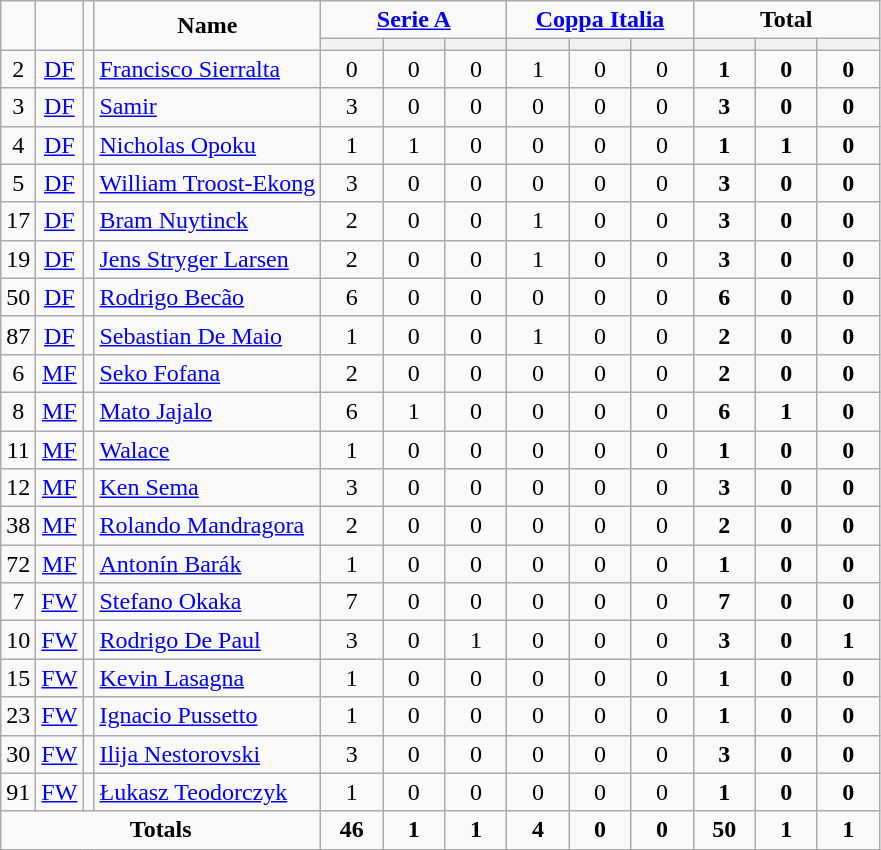<table class="wikitable" style="text-align:center;">
<tr>
<td rowspan="2" !width=15><strong></strong></td>
<td rowspan="2" !width=15><strong></strong></td>
<td rowspan="2" !width=15><strong></strong></td>
<td rowspan="2" !width=120><strong>Name</strong></td>
<td colspan="3"><strong><a href='#'>Serie A</a></strong></td>
<td colspan="3"><strong><a href='#'>Coppa Italia</a></strong></td>
<td colspan="3"><strong>Total</strong></td>
</tr>
<tr>
<th width=34; background:#fe9;"></th>
<th width=34; background:#fe9;"></th>
<th width=34; background:#ff8888;"></th>
<th width=34; background:#fe9;"></th>
<th width=34; background:#fe9;"></th>
<th width=34; background:#ff8888;"></th>
<th width=34; background:#fe9;"></th>
<th width=34; background:#fe9;"></th>
<th width=34; background:#ff8888;"></th>
</tr>
<tr>
<td>2</td>
<td><a href='#'>DF</a></td>
<td></td>
<td align=left><a href='#'>Francisco Sierralta</a></td>
<td>0</td>
<td>0</td>
<td>0</td>
<td>1</td>
<td>0</td>
<td>0</td>
<td><strong>1</strong></td>
<td><strong>0</strong></td>
<td><strong>0</strong></td>
</tr>
<tr>
<td>3</td>
<td><a href='#'>DF</a></td>
<td></td>
<td align=left><a href='#'>Samir</a></td>
<td>3</td>
<td>0</td>
<td>0</td>
<td>0</td>
<td>0</td>
<td>0</td>
<td><strong>3</strong></td>
<td><strong>0</strong></td>
<td><strong>0</strong></td>
</tr>
<tr>
<td>4</td>
<td><a href='#'>DF</a></td>
<td></td>
<td align=left><a href='#'>Nicholas Opoku</a></td>
<td>1</td>
<td>1</td>
<td>0</td>
<td>0</td>
<td>0</td>
<td>0</td>
<td><strong>1</strong></td>
<td><strong>1</strong></td>
<td><strong>0</strong></td>
</tr>
<tr>
<td>5</td>
<td><a href='#'>DF</a></td>
<td></td>
<td align=left><a href='#'>William Troost-Ekong</a></td>
<td>3</td>
<td>0</td>
<td>0</td>
<td>0</td>
<td>0</td>
<td>0</td>
<td><strong>3</strong></td>
<td><strong>0</strong></td>
<td><strong>0</strong></td>
</tr>
<tr>
<td>17</td>
<td><a href='#'>DF</a></td>
<td></td>
<td align=left><a href='#'>Bram Nuytinck</a></td>
<td>2</td>
<td>0</td>
<td>0</td>
<td>1</td>
<td>0</td>
<td>0</td>
<td><strong>3</strong></td>
<td><strong>0</strong></td>
<td><strong>0</strong></td>
</tr>
<tr>
<td>19</td>
<td><a href='#'>DF</a></td>
<td></td>
<td align=left><a href='#'>Jens Stryger Larsen</a></td>
<td>2</td>
<td>0</td>
<td>0</td>
<td>1</td>
<td>0</td>
<td>0</td>
<td><strong>3</strong></td>
<td><strong>0</strong></td>
<td><strong>0</strong></td>
</tr>
<tr>
<td>50</td>
<td><a href='#'>DF</a></td>
<td></td>
<td align=left><a href='#'>Rodrigo Becão</a></td>
<td>6</td>
<td>0</td>
<td>0</td>
<td>0</td>
<td>0</td>
<td>0</td>
<td><strong>6</strong></td>
<td><strong>0</strong></td>
<td><strong>0</strong></td>
</tr>
<tr>
<td>87</td>
<td><a href='#'>DF</a></td>
<td></td>
<td align=left><a href='#'>Sebastian De Maio</a></td>
<td>1</td>
<td>0</td>
<td>0</td>
<td>1</td>
<td>0</td>
<td>0</td>
<td><strong>2</strong></td>
<td><strong>0</strong></td>
<td><strong>0</strong></td>
</tr>
<tr>
<td>6</td>
<td><a href='#'>MF</a></td>
<td></td>
<td align=left><a href='#'>Seko Fofana</a></td>
<td>2</td>
<td>0</td>
<td>0</td>
<td>0</td>
<td>0</td>
<td>0</td>
<td><strong>2</strong></td>
<td><strong>0</strong></td>
<td><strong>0</strong></td>
</tr>
<tr>
<td>8</td>
<td><a href='#'>MF</a></td>
<td></td>
<td align=left><a href='#'>Mato Jajalo</a></td>
<td>6</td>
<td>1</td>
<td>0</td>
<td>0</td>
<td>0</td>
<td>0</td>
<td><strong>6</strong></td>
<td><strong>1</strong></td>
<td><strong>0</strong></td>
</tr>
<tr>
<td>11</td>
<td><a href='#'>MF</a></td>
<td></td>
<td align=left><a href='#'>Walace</a></td>
<td>1</td>
<td>0</td>
<td>0</td>
<td>0</td>
<td>0</td>
<td>0</td>
<td><strong>1</strong></td>
<td><strong>0</strong></td>
<td><strong>0</strong></td>
</tr>
<tr>
<td>12</td>
<td><a href='#'>MF</a></td>
<td></td>
<td align=left><a href='#'>Ken Sema</a></td>
<td>3</td>
<td>0</td>
<td>0</td>
<td>0</td>
<td>0</td>
<td>0</td>
<td><strong>3</strong></td>
<td><strong>0</strong></td>
<td><strong>0</strong></td>
</tr>
<tr>
<td>38</td>
<td><a href='#'>MF</a></td>
<td></td>
<td align=left><a href='#'>Rolando Mandragora</a></td>
<td>2</td>
<td>0</td>
<td>0</td>
<td>0</td>
<td>0</td>
<td>0</td>
<td><strong>2</strong></td>
<td><strong>0</strong></td>
<td><strong>0</strong></td>
</tr>
<tr>
<td>72</td>
<td><a href='#'>MF</a></td>
<td></td>
<td align=left><a href='#'>Antonín Barák</a></td>
<td>1</td>
<td>0</td>
<td>0</td>
<td>0</td>
<td>0</td>
<td>0</td>
<td><strong>1</strong></td>
<td><strong>0</strong></td>
<td><strong>0</strong></td>
</tr>
<tr>
<td>7</td>
<td><a href='#'>FW</a></td>
<td></td>
<td align=left><a href='#'>Stefano Okaka</a></td>
<td>7</td>
<td>0</td>
<td>0</td>
<td>0</td>
<td>0</td>
<td>0</td>
<td><strong>7</strong></td>
<td><strong>0</strong></td>
<td><strong>0</strong></td>
</tr>
<tr>
<td>10</td>
<td><a href='#'>FW</a></td>
<td></td>
<td align=left><a href='#'>Rodrigo De Paul</a></td>
<td>3</td>
<td>0</td>
<td>1</td>
<td>0</td>
<td>0</td>
<td>0</td>
<td><strong>3</strong></td>
<td><strong>0</strong></td>
<td><strong>1</strong></td>
</tr>
<tr>
<td>15</td>
<td><a href='#'>FW</a></td>
<td></td>
<td align=left><a href='#'>Kevin Lasagna</a></td>
<td>1</td>
<td>0</td>
<td>0</td>
<td>0</td>
<td>0</td>
<td>0</td>
<td><strong>1</strong></td>
<td><strong>0</strong></td>
<td><strong>0</strong></td>
</tr>
<tr>
<td>23</td>
<td><a href='#'>FW</a></td>
<td></td>
<td align=left><a href='#'>Ignacio Pussetto</a></td>
<td>1</td>
<td>0</td>
<td>0</td>
<td>0</td>
<td>0</td>
<td>0</td>
<td><strong>1</strong></td>
<td><strong>0</strong></td>
<td><strong>0</strong></td>
</tr>
<tr>
<td>30</td>
<td><a href='#'>FW</a></td>
<td></td>
<td align=left><a href='#'>Ilija Nestorovski</a></td>
<td>3</td>
<td>0</td>
<td>0</td>
<td>0</td>
<td>0</td>
<td>0</td>
<td><strong>3</strong></td>
<td><strong>0</strong></td>
<td><strong>0</strong></td>
</tr>
<tr>
<td>91</td>
<td><a href='#'>FW</a></td>
<td></td>
<td align=left><a href='#'>Łukasz Teodorczyk</a></td>
<td>1</td>
<td>0</td>
<td>0</td>
<td>0</td>
<td>0</td>
<td>0</td>
<td><strong>1</strong></td>
<td><strong>0</strong></td>
<td><strong>0</strong></td>
</tr>
<tr>
<td colspan=4><strong>Totals</strong></td>
<td><strong>46</strong></td>
<td><strong>1</strong></td>
<td><strong>1</strong></td>
<td><strong>4</strong></td>
<td><strong>0</strong></td>
<td><strong>0</strong></td>
<td><strong>50</strong></td>
<td><strong>1</strong></td>
<td><strong>1</strong></td>
</tr>
</table>
